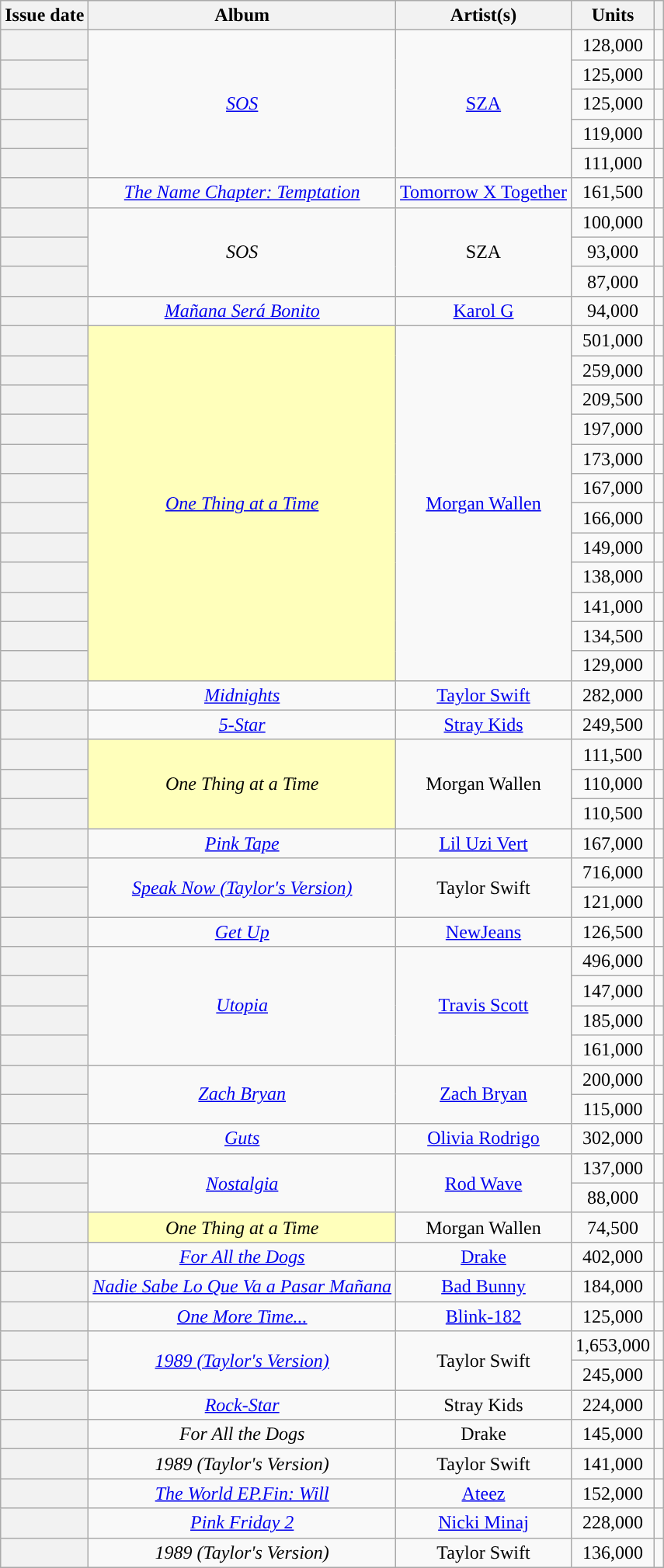<table class="wikitable sortable plainrowheaders" style="text-align: center">
<tr>
<th scope="col">Issue date</th>
<th scope="col">Album</th>
<th scope="col">Artist(s)</th>
<th scope="col">Units</th>
<th scope="col" class="unsortable"></th>
</tr>
<tr>
<th scope="row"></th>
<td rowspan="5"><em><a href='#'>SOS</a></em></td>
<td rowspan="5"><a href='#'>SZA</a></td>
<td>128,000</td>
<td></td>
</tr>
<tr>
<th scope="row"></th>
<td>125,000</td>
<td></td>
</tr>
<tr>
<th scope="row"></th>
<td>125,000</td>
<td></td>
</tr>
<tr>
<th scope="row"></th>
<td>119,000</td>
<td></td>
</tr>
<tr>
<th scope="row"></th>
<td>111,000</td>
<td></td>
</tr>
<tr>
<th scope="row"></th>
<td><em><a href='#'>The Name Chapter: Temptation</a></em></td>
<td><a href='#'>Tomorrow X Together</a></td>
<td>161,500</td>
<td></td>
</tr>
<tr>
<th scope="row"></th>
<td rowspan="3"><em>SOS</em></td>
<td rowspan="3">SZA</td>
<td>100,000</td>
<td></td>
</tr>
<tr>
<th scope="row"></th>
<td>93,000</td>
<td></td>
</tr>
<tr>
<th scope="row"></th>
<td>87,000</td>
<td></td>
</tr>
<tr>
<th scope="row"></th>
<td><em><a href='#'>Mañana Será Bonito</a></em></td>
<td><a href='#'>Karol G</a></td>
<td>94,000</td>
<td></td>
</tr>
<tr>
<th scope="row"></th>
<td rowspan="12" style="background-color:#FFFFBB"><em><a href='#'>One Thing at a Time</a></em> </td>
<td rowspan="12"><a href='#'>Morgan Wallen</a></td>
<td>501,000</td>
<td></td>
</tr>
<tr>
<th scope="row"></th>
<td>259,000</td>
<td></td>
</tr>
<tr>
<th scope="row"></th>
<td>209,500</td>
<td></td>
</tr>
<tr>
<th scope="row"></th>
<td>197,000</td>
<td></td>
</tr>
<tr>
<th scope="row"></th>
<td>173,000</td>
<td></td>
</tr>
<tr>
<th scope="row"></th>
<td>167,000</td>
<td></td>
</tr>
<tr>
<th scope="row"></th>
<td>166,000</td>
<td></td>
</tr>
<tr>
<th scope="row"></th>
<td>149,000</td>
<td></td>
</tr>
<tr>
<th scope="row"></th>
<td>138,000</td>
<td></td>
</tr>
<tr>
<th scope="row"></th>
<td>141,000</td>
<td></td>
</tr>
<tr>
<th scope="row"></th>
<td>134,500</td>
<td></td>
</tr>
<tr>
<th scope="row"></th>
<td>129,000</td>
<td></td>
</tr>
<tr>
<th scope="row"></th>
<td><em><a href='#'>Midnights</a></em></td>
<td><a href='#'>Taylor Swift</a></td>
<td>282,000</td>
<td></td>
</tr>
<tr>
<th scope="row"></th>
<td><em><a href='#'>5-Star</a></em></td>
<td><a href='#'>Stray Kids</a></td>
<td>249,500</td>
<td></td>
</tr>
<tr>
<th scope="row"></th>
<td rowspan="3" style="background-color:#FFFFBB"><em>One Thing at a Time</em> </td>
<td rowspan="3">Morgan Wallen</td>
<td>111,500</td>
<td></td>
</tr>
<tr>
<th scope="row"></th>
<td>110,000</td>
<td></td>
</tr>
<tr>
<th scope="row"></th>
<td>110,500</td>
<td></td>
</tr>
<tr>
<th scope="row"></th>
<td><em><a href='#'>Pink Tape</a></em></td>
<td><a href='#'>Lil Uzi Vert</a></td>
<td>167,000</td>
<td></td>
</tr>
<tr>
<th scope="row"></th>
<td rowspan="2"><em><a href='#'>Speak Now (Taylor's Version)</a></em></td>
<td rowspan="2">Taylor Swift</td>
<td>716,000</td>
<td></td>
</tr>
<tr>
<th scope="row"></th>
<td>121,000</td>
<td></td>
</tr>
<tr>
<th scope="row"></th>
<td><em><a href='#'>Get Up</a></em></td>
<td><a href='#'>NewJeans</a></td>
<td>126,500</td>
<td></td>
</tr>
<tr>
<th scope="row"></th>
<td rowspan="4"><em><a href='#'>Utopia</a></em></td>
<td rowspan="4"><a href='#'>Travis Scott</a></td>
<td>496,000</td>
<td></td>
</tr>
<tr>
<th scope="row"></th>
<td>147,000</td>
<td></td>
</tr>
<tr>
<th scope="row"></th>
<td>185,000</td>
<td></td>
</tr>
<tr>
<th scope="row"></th>
<td>161,000</td>
<td></td>
</tr>
<tr>
<th scope="row"></th>
<td rowspan="2"><em><a href='#'>Zach Bryan</a></em></td>
<td rowspan="2"><a href='#'>Zach Bryan</a></td>
<td>200,000</td>
<td></td>
</tr>
<tr>
<th scope="row"></th>
<td>115,000</td>
<td></td>
</tr>
<tr>
<th scope="row"></th>
<td><em><a href='#'>Guts</a></em></td>
<td><a href='#'>Olivia Rodrigo</a></td>
<td>302,000</td>
<td></td>
</tr>
<tr>
<th scope="row"></th>
<td rowspan="2"><em><a href='#'>Nostalgia</a></em></td>
<td rowspan="2"><a href='#'>Rod Wave</a></td>
<td>137,000</td>
<td></td>
</tr>
<tr>
<th scope="row"></th>
<td>88,000</td>
<td></td>
</tr>
<tr>
<th scope="row"></th>
<td style="background-color:#FFFFBB"><em>One Thing at a Time</em> </td>
<td>Morgan Wallen</td>
<td>74,500</td>
<td></td>
</tr>
<tr>
<th scope="row"></th>
<td><em><a href='#'>For All the Dogs</a></em></td>
<td><a href='#'>Drake</a></td>
<td>402,000</td>
<td></td>
</tr>
<tr>
<th scope="row"></th>
<td><em><a href='#'>Nadie Sabe Lo Que Va a Pasar Mañana</a></em></td>
<td><a href='#'>Bad Bunny</a></td>
<td>184,000</td>
<td></td>
</tr>
<tr>
<th scope="row"></th>
<td><em><a href='#'>One More Time...</a></em></td>
<td><a href='#'>Blink-182</a></td>
<td>125,000</td>
<td></td>
</tr>
<tr>
<th scope="row"></th>
<td rowspan="2"><em><a href='#'>1989 (Taylor's Version)</a></em></td>
<td rowspan="2">Taylor Swift</td>
<td>1,653,000</td>
<td></td>
</tr>
<tr>
<th scope="row"></th>
<td>245,000</td>
<td></td>
</tr>
<tr>
<th scope="row"></th>
<td><em><a href='#'>Rock-Star</a></em></td>
<td>Stray Kids</td>
<td>224,000</td>
<td></td>
</tr>
<tr>
<th scope="row"></th>
<td><em>For All the Dogs</em></td>
<td>Drake</td>
<td>145,000</td>
<td></td>
</tr>
<tr>
<th scope="row"></th>
<td><em>1989 (Taylor's Version)</em></td>
<td>Taylor Swift</td>
<td>141,000</td>
<td></td>
</tr>
<tr>
<th scope="row"></th>
<td><em><a href='#'>The World EP.Fin: Will</a></em></td>
<td><a href='#'>Ateez</a></td>
<td>152,000</td>
<td></td>
</tr>
<tr>
<th scope="row"></th>
<td><em><a href='#'>Pink Friday 2</a></em></td>
<td><a href='#'>Nicki Minaj</a></td>
<td>228,000</td>
<td></td>
</tr>
<tr>
<th scope="row"></th>
<td><em>1989 (Taylor's Version)</em></td>
<td>Taylor Swift</td>
<td>136,000</td>
<td></td>
</tr>
</table>
